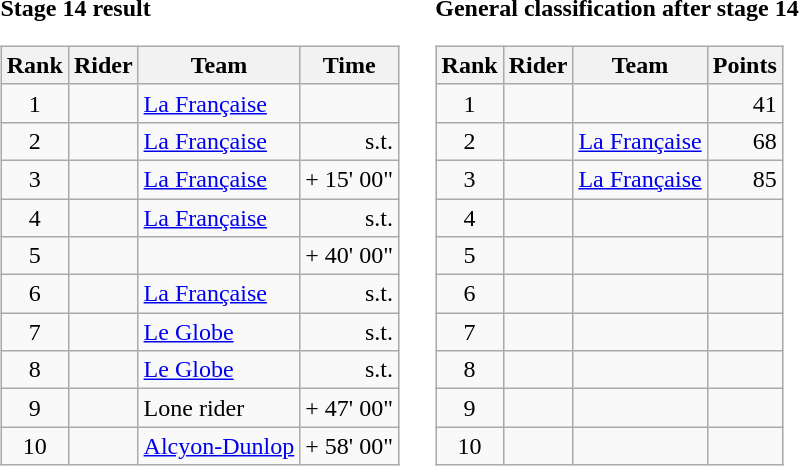<table>
<tr>
<td><strong>Stage 14 result</strong><br><table class="wikitable">
<tr>
<th scope="col">Rank</th>
<th scope="col">Rider</th>
<th scope="col">Team</th>
<th scope="col">Time</th>
</tr>
<tr>
<td style="text-align:center;">1</td>
<td></td>
<td><a href='#'>La Française</a></td>
<td style="text-align:right;"></td>
</tr>
<tr>
<td style="text-align:center;">2</td>
<td></td>
<td><a href='#'>La Française</a></td>
<td style="text-align:right;">s.t.</td>
</tr>
<tr>
<td style="text-align:center;">3</td>
<td></td>
<td><a href='#'>La Française</a></td>
<td style="text-align:right;">+ 15' 00"</td>
</tr>
<tr>
<td style="text-align:center;">4</td>
<td></td>
<td><a href='#'>La Française</a></td>
<td style="text-align:right;">s.t.</td>
</tr>
<tr>
<td style="text-align:center;">5</td>
<td></td>
<td></td>
<td style="text-align:right;">+ 40' 00"</td>
</tr>
<tr>
<td style="text-align:center;">6</td>
<td></td>
<td><a href='#'>La Française</a></td>
<td style="text-align:right;">s.t.</td>
</tr>
<tr>
<td style="text-align:center;">7</td>
<td></td>
<td><a href='#'>Le Globe</a></td>
<td style="text-align:right;">s.t.</td>
</tr>
<tr>
<td style="text-align:center;">8</td>
<td></td>
<td><a href='#'>Le Globe</a></td>
<td style="text-align:right;">s.t.</td>
</tr>
<tr>
<td style="text-align:center;">9</td>
<td></td>
<td>Lone rider</td>
<td style="text-align:right;">+ 47' 00"</td>
</tr>
<tr>
<td style="text-align:center;">10</td>
<td></td>
<td><a href='#'>Alcyon-Dunlop</a></td>
<td style="text-align:right;">+ 58' 00"</td>
</tr>
</table>
</td>
<td></td>
<td><strong>General classification after stage 14</strong><br><table class="wikitable">
<tr>
<th scope="col">Rank</th>
<th scope="col">Rider</th>
<th scope="col">Team</th>
<th scope="col">Points</th>
</tr>
<tr>
<td style="text-align:center;">1</td>
<td></td>
<td></td>
<td style="text-align:right;">41</td>
</tr>
<tr>
<td style="text-align:center;">2</td>
<td></td>
<td><a href='#'>La Française</a></td>
<td style="text-align:right;">68</td>
</tr>
<tr>
<td style="text-align:center;">3</td>
<td></td>
<td><a href='#'>La Française</a></td>
<td style="text-align:right;">85</td>
</tr>
<tr>
<td style="text-align:center;">4</td>
<td></td>
<td></td>
<td></td>
</tr>
<tr>
<td style="text-align:center;">5</td>
<td></td>
<td></td>
<td></td>
</tr>
<tr>
<td style="text-align:center;">6</td>
<td></td>
<td></td>
<td></td>
</tr>
<tr>
<td style="text-align:center;">7</td>
<td></td>
<td></td>
<td></td>
</tr>
<tr>
<td style="text-align:center;">8</td>
<td></td>
<td></td>
<td></td>
</tr>
<tr>
<td style="text-align:center;">9</td>
<td></td>
<td></td>
<td></td>
</tr>
<tr>
<td style="text-align:center;">10</td>
<td></td>
<td></td>
<td></td>
</tr>
</table>
</td>
</tr>
</table>
